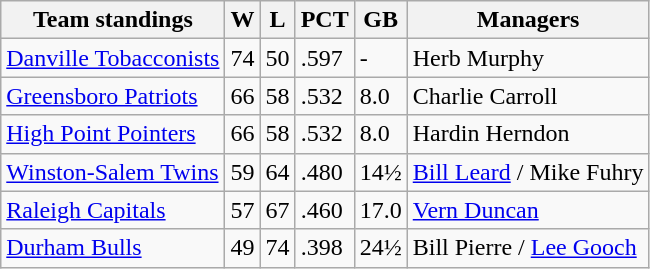<table class="wikitable">
<tr>
<th>Team standings</th>
<th>W</th>
<th>L</th>
<th>PCT</th>
<th>GB</th>
<th>Managers</th>
</tr>
<tr>
<td><a href='#'>Danville Tobacconists</a></td>
<td>74</td>
<td>50</td>
<td>.597</td>
<td>-</td>
<td>Herb Murphy</td>
</tr>
<tr>
<td><a href='#'>Greensboro Patriots</a></td>
<td>66</td>
<td>58</td>
<td>.532</td>
<td>8.0</td>
<td>Charlie Carroll</td>
</tr>
<tr>
<td><a href='#'>High Point Pointers</a></td>
<td>66</td>
<td>58</td>
<td>.532</td>
<td>8.0</td>
<td>Hardin Herndon</td>
</tr>
<tr>
<td><a href='#'>Winston-Salem Twins</a></td>
<td>59</td>
<td>64</td>
<td>.480</td>
<td>14½</td>
<td><a href='#'>Bill Leard</a> / Mike Fuhry</td>
</tr>
<tr>
<td><a href='#'>Raleigh Capitals</a></td>
<td>57</td>
<td>67</td>
<td>.460</td>
<td>17.0</td>
<td><a href='#'>Vern Duncan</a></td>
</tr>
<tr>
<td><a href='#'>Durham Bulls</a></td>
<td>49</td>
<td>74</td>
<td>.398</td>
<td>24½</td>
<td>Bill Pierre / <a href='#'>Lee Gooch</a></td>
</tr>
</table>
